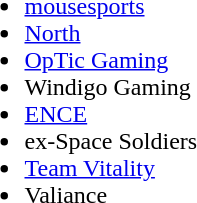<table cellspacing="30">
<tr>
<td><br><ul><li><a href='#'>mousesports</a> </li><li><a href='#'>North</a> </li><li><a href='#'>OpTic Gaming</a> </li><li>Windigo Gaming </li><li><a href='#'>ENCE</a> </li><li>ex-Space Soldiers </li><li><a href='#'>Team Vitality</a> </li><li>Valiance </li></ul></td>
</tr>
<tr>
</tr>
</table>
